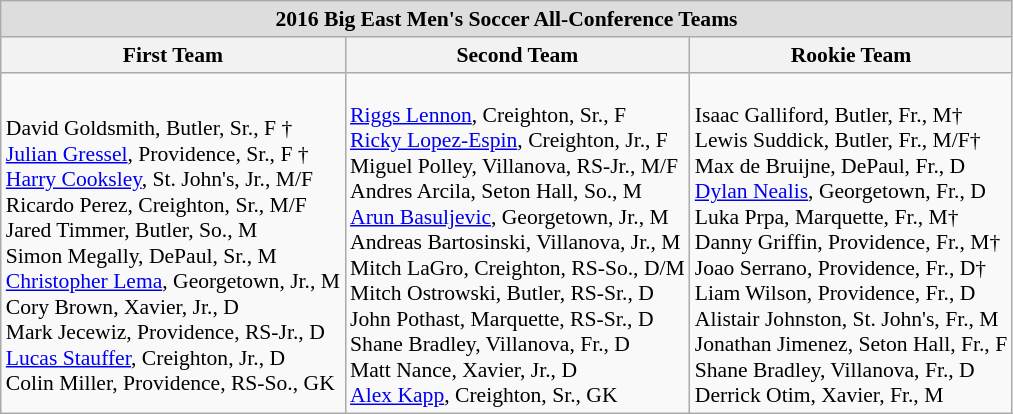<table class="wikitable" style="white-space:nowrap; font-size:90%;">
<tr>
<td colspan="7" style="text-align:center; background:#ddd;"><strong>2016 Big East Men's Soccer All-Conference Teams</strong></td>
</tr>
<tr>
<th>First Team</th>
<th>Second Team</th>
<th>Rookie Team</th>
</tr>
<tr>
<td><br>David Goldsmith, Butler, Sr., F †<br>
<a href='#'>Julian Gressel</a>, Providence, Sr., F †<br>
<a href='#'>Harry Cooksley</a>, St. John's, Jr., M/F<br>
Ricardo Perez, Creighton, Sr., M/F<br>
Jared Timmer, Butler, So., M<br>
Simon Megally, DePaul, Sr., M<br>
<a href='#'>Christopher Lema</a>, Georgetown, Jr., M<br>
Cory Brown, Xavier, Jr., D<br>
Mark Jecewiz, Providence, RS-Jr., D<br>
<a href='#'>Lucas Stauffer</a>, Creighton, Jr., D<br>
Colin Miller, Providence, RS-So., GK<br></td>
<td><br><a href='#'>Riggs Lennon</a>, Creighton, Sr., F<br>
<a href='#'>Ricky Lopez-Espin</a>, Creighton, Jr., F<br>
Miguel Polley, Villanova, RS-Jr., M/F<br>
Andres Arcila, Seton Hall, So., M<br>
<a href='#'>Arun Basuljevic</a>, Georgetown, Jr., M<br>
Andreas Bartosinski, Villanova, Jr., M<br>
Mitch LaGro, Creighton, RS-So., D/M<br>
Mitch Ostrowski, Butler, RS-Sr., D<br>
John Pothast, Marquette, RS-Sr., D<br>
Shane Bradley, Villanova, Fr., D<br>
Matt Nance, Xavier, Jr., D<br>
<a href='#'>Alex Kapp</a>, Creighton, Sr., GK<br></td>
<td><br>Isaac Galliford, Butler, Fr., M†<br>
Lewis Suddick, Butler, Fr., M/F†<br>
Max de Bruijne, DePaul, Fr., D<br>
<a href='#'>Dylan Nealis</a>, Georgetown, Fr., D<br>
Luka Prpa, Marquette, Fr., M†<br>
Danny Griffin, Providence, Fr., M†<br>
Joao Serrano, Providence, Fr., D†<br>
Liam Wilson, Providence, Fr., D<br>
Alistair Johnston, St. John's, Fr., M<br>
Jonathan Jimenez, Seton Hall, Fr., F<br>
Shane Bradley, Villanova, Fr., D<br>
Derrick Otim, Xavier, Fr., M<br></td>
</tr>
</table>
